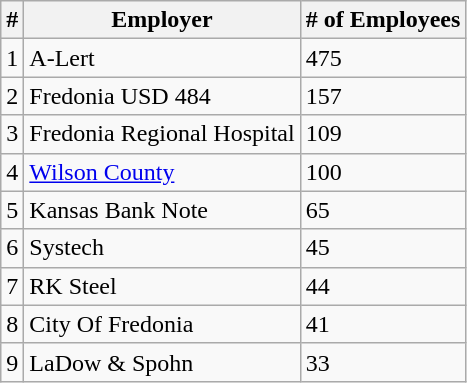<table class="wikitable">
<tr>
<th>#</th>
<th>Employer</th>
<th># of Employees</th>
</tr>
<tr>
<td>1</td>
<td>A-Lert</td>
<td>475</td>
</tr>
<tr>
<td>2</td>
<td>Fredonia USD 484</td>
<td>157</td>
</tr>
<tr>
<td>3</td>
<td>Fredonia Regional Hospital</td>
<td>109</td>
</tr>
<tr>
<td>4</td>
<td><a href='#'>Wilson County</a></td>
<td>100</td>
</tr>
<tr>
<td>5</td>
<td>Kansas Bank Note</td>
<td>65</td>
</tr>
<tr>
<td>6</td>
<td>Systech</td>
<td>45</td>
</tr>
<tr>
<td>7</td>
<td>RK Steel</td>
<td>44</td>
</tr>
<tr>
<td>8</td>
<td>City Of Fredonia</td>
<td>41</td>
</tr>
<tr>
<td>9</td>
<td>LaDow & Spohn</td>
<td>33</td>
</tr>
</table>
